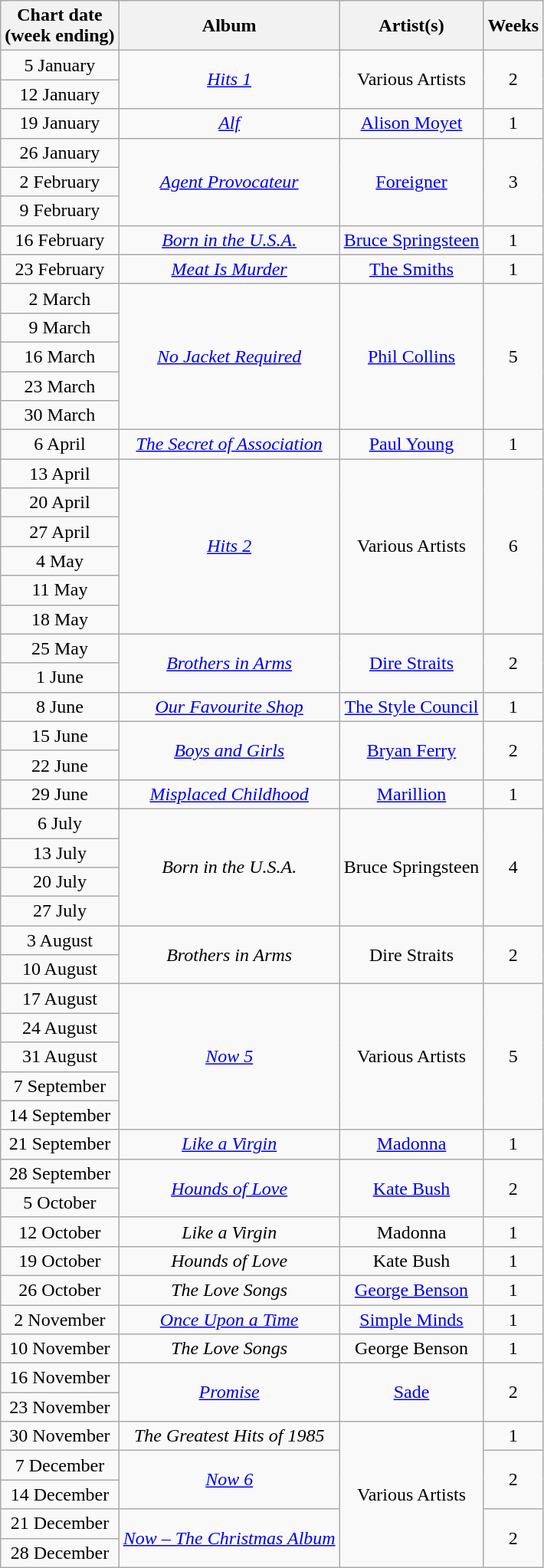<table class="wikitable" style="text-align:center;">
<tr>
<th>Chart date<br>(week ending)</th>
<th>Album</th>
<th>Artist(s)</th>
<th>Weeks</th>
</tr>
<tr>
<td>5 January</td>
<td rowspan=2><em><a href='#'>Hits 1</a></em></td>
<td rowspan=2>Various Artists</td>
<td rowspan=2>2</td>
</tr>
<tr>
<td>12 January</td>
</tr>
<tr>
<td>19 January</td>
<td><em><a href='#'>Alf</a></em></td>
<td><a href='#'>Alison Moyet</a></td>
<td>1</td>
</tr>
<tr>
<td>26 January</td>
<td rowspan=3><em><a href='#'>Agent Provocateur</a></em></td>
<td rowspan=3><a href='#'>Foreigner</a></td>
<td rowspan=3>3</td>
</tr>
<tr>
<td>2 February</td>
</tr>
<tr>
<td>9 February</td>
</tr>
<tr>
<td>16 February</td>
<td><em><a href='#'>Born in the U.S.A.</a></em></td>
<td><a href='#'>Bruce Springsteen</a></td>
<td>1</td>
</tr>
<tr>
<td>23 February</td>
<td><em><a href='#'>Meat Is Murder</a></em></td>
<td><a href='#'>The Smiths</a></td>
<td>1</td>
</tr>
<tr>
<td>2 March</td>
<td rowspan=5><em><a href='#'>No Jacket Required</a></em></td>
<td rowspan=5><a href='#'>Phil Collins</a></td>
<td rowspan=5>5</td>
</tr>
<tr>
<td>9 March</td>
</tr>
<tr>
<td>16 March</td>
</tr>
<tr>
<td>23 March</td>
</tr>
<tr>
<td>30 March</td>
</tr>
<tr>
<td>6 April</td>
<td><em><a href='#'>The Secret of Association</a></em></td>
<td><a href='#'>Paul Young</a></td>
<td>1</td>
</tr>
<tr>
<td>13 April</td>
<td rowspan=6><em><a href='#'>Hits 2</a></em></td>
<td rowspan=6>Various Artists</td>
<td rowspan=6>6</td>
</tr>
<tr>
<td>20 April</td>
</tr>
<tr>
<td>27 April</td>
</tr>
<tr>
<td>4 May</td>
</tr>
<tr>
<td>11 May</td>
</tr>
<tr>
<td>18 May</td>
</tr>
<tr>
<td>25 May</td>
<td rowspan=2><em><a href='#'>Brothers in Arms</a></em></td>
<td rowspan=2><a href='#'>Dire Straits</a></td>
<td rowspan=2>2</td>
</tr>
<tr>
<td>1 June</td>
</tr>
<tr>
<td>8 June</td>
<td><em><a href='#'>Our Favourite Shop</a></em></td>
<td><a href='#'>The Style Council</a></td>
<td>1</td>
</tr>
<tr>
<td>15 June</td>
<td rowspan=2><em><a href='#'>Boys and Girls</a></em></td>
<td rowspan=2><a href='#'>Bryan Ferry</a></td>
<td rowspan=2>2</td>
</tr>
<tr>
<td>22 June</td>
</tr>
<tr>
<td>29 June</td>
<td><em><a href='#'>Misplaced Childhood</a></em></td>
<td><a href='#'>Marillion</a></td>
<td>1</td>
</tr>
<tr>
<td>6 July</td>
<td rowspan=4><em>Born in the U.S.A.</em></td>
<td rowspan=4>Bruce Springsteen</td>
<td rowspan=4>4</td>
</tr>
<tr>
<td>13 July</td>
</tr>
<tr>
<td>20 July</td>
</tr>
<tr>
<td>27 July</td>
</tr>
<tr>
<td>3 August</td>
<td rowspan=2><em>Brothers in Arms</em></td>
<td rowspan=2>Dire Straits</td>
<td rowspan=2>2</td>
</tr>
<tr>
<td>10 August</td>
</tr>
<tr>
<td>17 August</td>
<td rowspan=5><em><a href='#'>Now 5</a></em></td>
<td rowspan=5>Various Artists</td>
<td rowspan=5>5</td>
</tr>
<tr>
<td>24 August</td>
</tr>
<tr>
<td>31 August</td>
</tr>
<tr>
<td>7 September</td>
</tr>
<tr>
<td>14 September</td>
</tr>
<tr>
<td>21 September</td>
<td><em><a href='#'>Like a Virgin</a></em></td>
<td><a href='#'>Madonna</a></td>
<td>1</td>
</tr>
<tr>
<td>28 September</td>
<td rowspan=2><em><a href='#'>Hounds of Love</a></em></td>
<td rowspan=2><a href='#'>Kate Bush</a></td>
<td rowspan=2>2</td>
</tr>
<tr>
<td>5 October</td>
</tr>
<tr>
<td>12 October</td>
<td><em>Like a Virgin</em></td>
<td>Madonna</td>
<td>1</td>
</tr>
<tr>
<td>19 October</td>
<td><em>Hounds of Love</em></td>
<td>Kate Bush</td>
<td>1</td>
</tr>
<tr>
<td>26 October</td>
<td><em>The Love Songs</em></td>
<td><a href='#'>George Benson</a></td>
<td>1</td>
</tr>
<tr>
<td>2 November</td>
<td><em><a href='#'>Once Upon a Time</a></em></td>
<td><a href='#'>Simple Minds</a></td>
<td>1</td>
</tr>
<tr>
<td>10 November</td>
<td><em>The Love Songs</em></td>
<td>George Benson</td>
<td>1</td>
</tr>
<tr>
<td>16 November</td>
<td rowspan=2><em><a href='#'>Promise</a></em></td>
<td rowspan=2><a href='#'>Sade</a></td>
<td rowspan=2>2</td>
</tr>
<tr>
<td>23 November</td>
</tr>
<tr>
<td>30 November</td>
<td><em>The Greatest Hits of 1985</em></td>
<td rowspan=5>Various Artists</td>
<td>1</td>
</tr>
<tr>
<td>7 December</td>
<td rowspan=2><em><a href='#'>Now 6</a></em></td>
<td rowspan=2>2</td>
</tr>
<tr>
<td>14 December</td>
</tr>
<tr>
<td>21 December</td>
<td rowspan=2><em><a href='#'>Now – The Christmas Album</a></em></td>
<td rowspan=2>2</td>
</tr>
<tr>
<td>28 December</td>
</tr>
</table>
